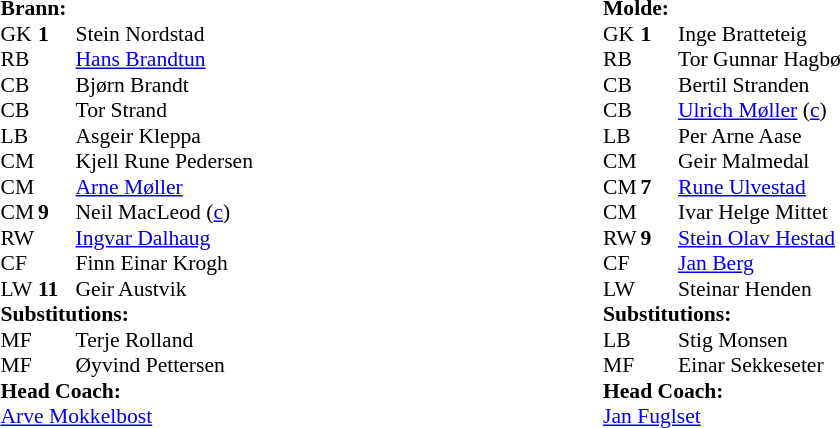<table width=100%>
<tr>
<td valign=top width=50%><br><table style="font-size: 90%" cellspacing="0" cellpadding="0" align=center>
<tr>
<td colspan="4"><strong>Brann:</strong></td>
</tr>
<tr>
<th width=25></th>
<th width=25></th>
</tr>
<tr>
<td>GK</td>
<td><strong>1</strong></td>
<td> Stein Nordstad</td>
</tr>
<tr>
<td>RB</td>
<td></td>
<td> <a href='#'>Hans Brandtun</a></td>
</tr>
<tr>
<td>CB</td>
<td></td>
<td> Bjørn Brandt</td>
</tr>
<tr>
<td>CB</td>
<td></td>
<td> Tor Strand</td>
</tr>
<tr>
<td>LB</td>
<td></td>
<td> Asgeir Kleppa</td>
</tr>
<tr>
<td>CM</td>
<td></td>
<td> Kjell Rune Pedersen</td>
<td></td>
<td></td>
</tr>
<tr>
<td>CM</td>
<td></td>
<td> <a href='#'>Arne Møller</a></td>
</tr>
<tr>
<td>CM</td>
<td><strong>9</strong></td>
<td> Neil MacLeod (<a href='#'>c</a>)</td>
</tr>
<tr>
<td>RW</td>
<td></td>
<td> <a href='#'>Ingvar Dalhaug</a></td>
<td></td>
<td></td>
</tr>
<tr>
<td>CF</td>
<td></td>
<td> Finn Einar Krogh</td>
</tr>
<tr>
<td>LW</td>
<td><strong>11</strong></td>
<td> Geir Austvik</td>
</tr>
<tr>
<td colspan=3><strong>Substitutions:</strong></td>
</tr>
<tr>
<td>MF</td>
<td></td>
<td> Terje Rolland</td>
<td></td>
<td></td>
</tr>
<tr>
<td>MF</td>
<td></td>
<td> Øyvind Pettersen</td>
<td></td>
<td></td>
</tr>
<tr>
<td colspan=3><strong>Head Coach:</strong></td>
</tr>
<tr>
<td colspan=4> <a href='#'>Arve Mokkelbost</a></td>
</tr>
</table>
</td>
<td valign="top" width="50%"><br><table style=font-size:90% cellspacing=0 cellpadding=0>
<tr>
<td colspan="4"><strong>Molde:</strong></td>
</tr>
<tr>
<th width=25></th>
<th width=25></th>
</tr>
<tr>
<td>GK</td>
<td><strong>1</strong></td>
<td> Inge Bratteteig</td>
</tr>
<tr>
<td>RB</td>
<td></td>
<td> Tor Gunnar Hagbø</td>
</tr>
<tr>
<td>CB</td>
<td></td>
<td> Bertil Stranden</td>
</tr>
<tr>
<td>CB</td>
<td></td>
<td> <a href='#'>Ulrich Møller</a> (<a href='#'>c</a>)</td>
</tr>
<tr>
<td>LB</td>
<td></td>
<td> Per Arne Aase</td>
<td></td>
<td></td>
</tr>
<tr>
<td>CM</td>
<td></td>
<td> Geir Malmedal</td>
</tr>
<tr>
<td>CM</td>
<td><strong>7</strong></td>
<td> <a href='#'>Rune Ulvestad</a></td>
</tr>
<tr>
<td>CM</td>
<td></td>
<td> Ivar Helge Mittet</td>
<td></td>
<td></td>
</tr>
<tr>
<td>RW</td>
<td><strong>9</strong></td>
<td> <a href='#'>Stein Olav Hestad</a></td>
</tr>
<tr>
<td>CF</td>
<td></td>
<td> <a href='#'>Jan Berg</a></td>
</tr>
<tr>
<td>LW</td>
<td></td>
<td> Steinar Henden</td>
</tr>
<tr>
<td colspan=3><strong>Substitutions:</strong></td>
</tr>
<tr>
<td>LB</td>
<td></td>
<td> Stig Monsen</td>
<td></td>
<td></td>
</tr>
<tr>
<td>MF</td>
<td></td>
<td> Einar Sekkeseter</td>
<td></td>
<td></td>
</tr>
<tr>
<td colspan=3><strong>Head Coach:</strong></td>
</tr>
<tr>
<td colspan=4> <a href='#'>Jan Fuglset</a></td>
</tr>
</table>
</td>
</tr>
</table>
